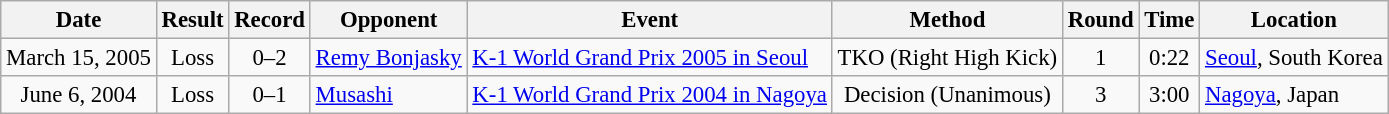<table class="wikitable" style="text-align:center; font-size:95%">
<tr>
<th>Date</th>
<th>Result</th>
<th>Record</th>
<th>Opponent</th>
<th>Event</th>
<th>Method</th>
<th>Round</th>
<th>Time</th>
<th>Location</th>
</tr>
<tr>
<td>March 15, 2005</td>
<td>Loss</td>
<td>0–2</td>
<td> <a href='#'>Remy Bonjasky</a></td>
<td style="text-align:left;"><a href='#'>K-1 World Grand Prix 2005 in Seoul</a></td>
<td>TKO (Right High Kick)</td>
<td>1</td>
<td>0:22</td>
<td style="text-align:left;"> <a href='#'>Seoul</a>, South Korea</td>
</tr>
<tr>
<td>June 6, 2004</td>
<td>Loss</td>
<td>0–1</td>
<td style="text-align:left;"> <a href='#'>Musashi</a></td>
<td style="text-align:left;"><a href='#'>K-1 World Grand Prix 2004 in Nagoya</a></td>
<td>Decision (Unanimous)</td>
<td>3</td>
<td>3:00</td>
<td style="text-align:left;"> <a href='#'>Nagoya</a>, Japan</td>
</tr>
</table>
